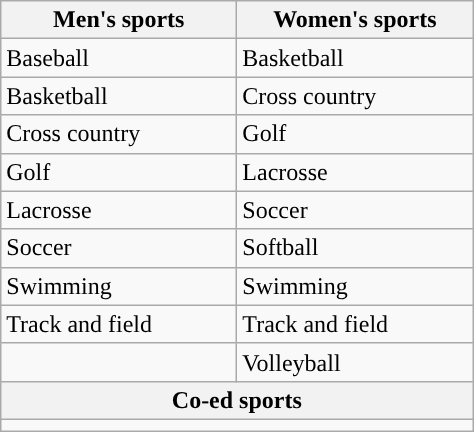<table class="wikitable"; style= "text-align: ">
<tr>
<th width=150px>Men's sports</th>
<th width=150px>Women's sports</th>
</tr>
<tr>
<td>Baseball</td>
<td>Basketball</td>
</tr>
<tr>
<td>Basketball</td>
<td>Cross country</td>
</tr>
<tr>
<td>Cross country</td>
<td>Golf</td>
</tr>
<tr>
<td>Golf</td>
<td>Lacrosse</td>
</tr>
<tr>
<td>Lacrosse</td>
<td>Soccer</td>
</tr>
<tr>
<td>Soccer</td>
<td>Softball</td>
</tr>
<tr>
<td>Swimming</td>
<td>Swimming</td>
</tr>
<tr>
<td>Track and field</td>
<td>Track and field</td>
</tr>
<tr>
<td></td>
<td>Volleyball</td>
</tr>
<tr>
<th colspan=2>Co-ed sports</th>
</tr>
<tr>
<td colspan=2></td>
</tr>
</table>
